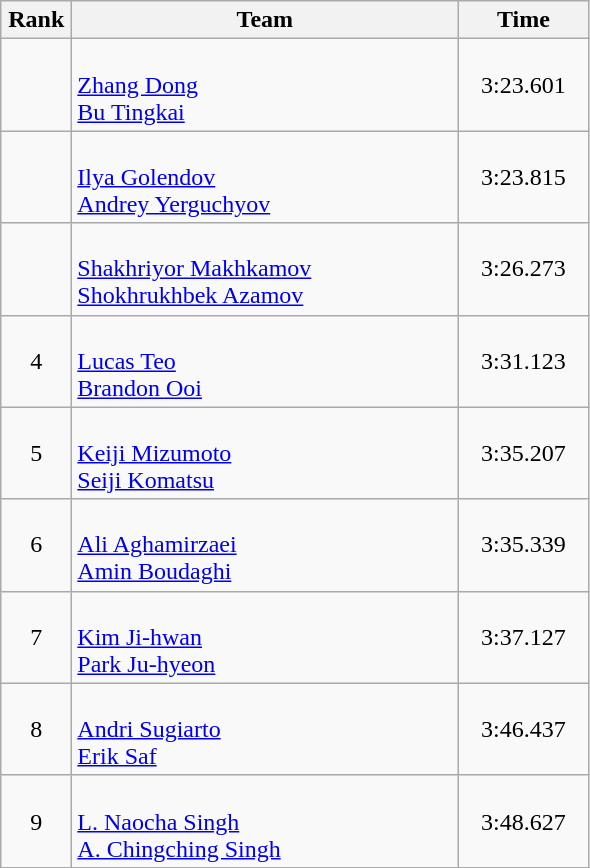<table class=wikitable style="text-align:center">
<tr>
<th width=40>Rank</th>
<th width=250>Team</th>
<th width=80>Time</th>
</tr>
<tr>
<td></td>
<td align=left><br><a href='#'>Zhang Dong</a><br><a href='#'>Bu Tingkai</a></td>
<td>3:23.601</td>
</tr>
<tr>
<td></td>
<td align=left><br><a href='#'>Ilya Golendov</a><br><a href='#'>Andrey Yerguchyov</a></td>
<td>3:23.815</td>
</tr>
<tr>
<td></td>
<td align=left><br><a href='#'>Shakhriyor Makhkamov</a><br><a href='#'>Shokhrukhbek Azamov</a></td>
<td>3:26.273</td>
</tr>
<tr>
<td>4</td>
<td align=left><br><a href='#'>Lucas Teo</a><br><a href='#'>Brandon Ooi</a></td>
<td>3:31.123</td>
</tr>
<tr>
<td>5</td>
<td align=left><br><a href='#'>Keiji Mizumoto</a><br><a href='#'>Seiji Komatsu</a></td>
<td>3:35.207</td>
</tr>
<tr>
<td>6</td>
<td align=left><br><a href='#'>Ali Aghamirzaei</a><br><a href='#'>Amin Boudaghi</a></td>
<td>3:35.339</td>
</tr>
<tr>
<td>7</td>
<td align=left><br><a href='#'>Kim Ji-hwan</a><br><a href='#'>Park Ju-hyeon</a></td>
<td>3:37.127</td>
</tr>
<tr>
<td>8</td>
<td align=left><br><a href='#'>Andri Sugiarto</a><br><a href='#'>Erik Saf</a></td>
<td>3:46.437</td>
</tr>
<tr>
<td>9</td>
<td align=left><br><a href='#'>L. Naocha Singh</a><br><a href='#'>A. Chingching Singh</a></td>
<td>3:48.627</td>
</tr>
</table>
